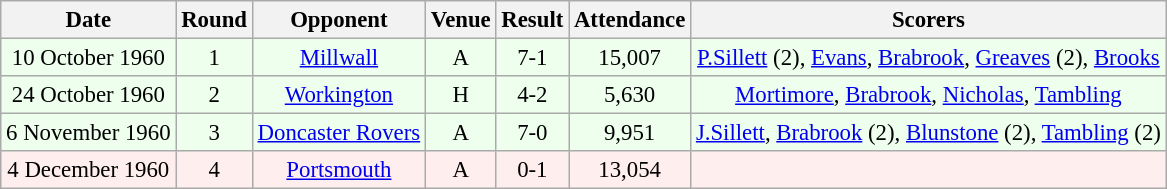<table class="wikitable sortable" style="font-size:95%; text-align:center">
<tr>
<th>Date</th>
<th>Round</th>
<th>Opponent</th>
<th>Venue</th>
<th>Result</th>
<th>Attendance</th>
<th>Scorers</th>
</tr>
<tr bgcolor = "#EEFFEE">
<td>10 October 1960</td>
<td>1</td>
<td><a href='#'>Millwall</a></td>
<td>A</td>
<td>7-1</td>
<td>15,007</td>
<td><a href='#'>P.Sillett</a> (2), <a href='#'>Evans</a>, <a href='#'>Brabrook</a>, <a href='#'>Greaves</a> (2), <a href='#'>Brooks</a></td>
</tr>
<tr bgcolor = "#EEFFEE">
<td>24 October 1960</td>
<td>2</td>
<td><a href='#'>Workington</a></td>
<td>H</td>
<td>4-2</td>
<td>5,630</td>
<td><a href='#'>Mortimore</a>, <a href='#'>Brabrook</a>, <a href='#'>Nicholas</a>, <a href='#'>Tambling</a></td>
</tr>
<tr bgcolor = "#EEFFEE">
<td>6 November 1960</td>
<td>3</td>
<td><a href='#'>Doncaster Rovers</a></td>
<td>A</td>
<td>7-0</td>
<td>9,951</td>
<td><a href='#'>J.Sillett</a>, <a href='#'>Brabrook</a> (2), <a href='#'>Blunstone</a> (2), <a href='#'>Tambling</a> (2)</td>
</tr>
<tr bgcolor = "#FFEEEE">
<td>4 December 1960</td>
<td>4</td>
<td><a href='#'>Portsmouth</a></td>
<td>A</td>
<td>0-1</td>
<td>13,054</td>
<td></td>
</tr>
</table>
